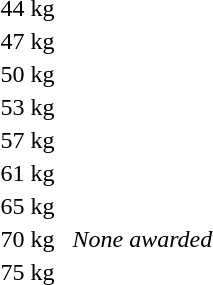<table>
<tr>
<td>44 kg</td>
<td></td>
<td></td>
<td></td>
</tr>
<tr>
<td>47 kg</td>
<td></td>
<td></td>
<td></td>
</tr>
<tr>
<td>50 kg</td>
<td></td>
<td></td>
<td></td>
</tr>
<tr>
<td>53 kg</td>
<td></td>
<td></td>
<td></td>
</tr>
<tr>
<td>57 kg</td>
<td></td>
<td></td>
<td></td>
</tr>
<tr>
<td>61 kg</td>
<td></td>
<td></td>
<td></td>
</tr>
<tr>
<td>65 kg</td>
<td></td>
<td></td>
<td></td>
</tr>
<tr>
<td>70 kg</td>
<td></td>
<td></td>
<td><em>None awarded</em></td>
</tr>
<tr>
<td>75 kg</td>
<td></td>
<td></td>
<td></td>
</tr>
</table>
